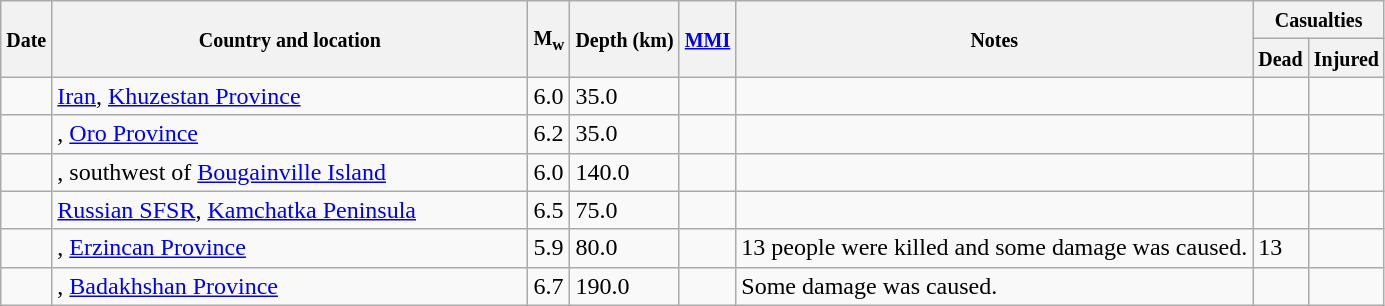<table class="wikitable sortable sort-under" style="border:1px black; margin-left:1em;">
<tr>
<th rowspan="2"><small>Date</small></th>
<th rowspan="2" style="width: 310px"><small>Country and location</small></th>
<th rowspan="2"><small>M<sub>w</sub></small></th>
<th rowspan="2"><small>Depth (km)</small></th>
<th rowspan="2"><small><a href='#'>MMI</a></small></th>
<th rowspan="2" class="unsortable"><small>Notes</small></th>
<th colspan="2"><small>Casualties</small></th>
</tr>
<tr>
<th><small>Dead</small></th>
<th><small>Injured</small></th>
</tr>
<tr>
<td></td>
<td> <a href='#'>Iran</a>, <a href='#'>Khuzestan Province</a></td>
<td>6.0</td>
<td>35.0</td>
<td></td>
<td></td>
<td></td>
<td></td>
</tr>
<tr>
<td></td>
<td>, <a href='#'>Oro Province</a></td>
<td>6.2</td>
<td>35.0</td>
<td></td>
<td></td>
<td></td>
<td></td>
</tr>
<tr>
<td></td>
<td>, southwest of <a href='#'>Bougainville Island</a></td>
<td>6.0</td>
<td>140.0</td>
<td></td>
<td></td>
<td></td>
<td></td>
</tr>
<tr>
<td></td>
<td> <a href='#'>Russian SFSR</a>, <a href='#'>Kamchatka Peninsula</a></td>
<td>6.5</td>
<td>75.0</td>
<td></td>
<td></td>
<td></td>
<td></td>
</tr>
<tr>
<td></td>
<td>, <a href='#'>Erzincan Province</a></td>
<td>5.9</td>
<td>80.0</td>
<td></td>
<td>13 people were killed and some damage was caused.</td>
<td>13</td>
<td></td>
</tr>
<tr>
<td></td>
<td>, <a href='#'>Badakhshan Province</a></td>
<td>6.7</td>
<td>190.0</td>
<td></td>
<td>Some damage was caused.</td>
<td></td>
<td></td>
</tr>
</table>
